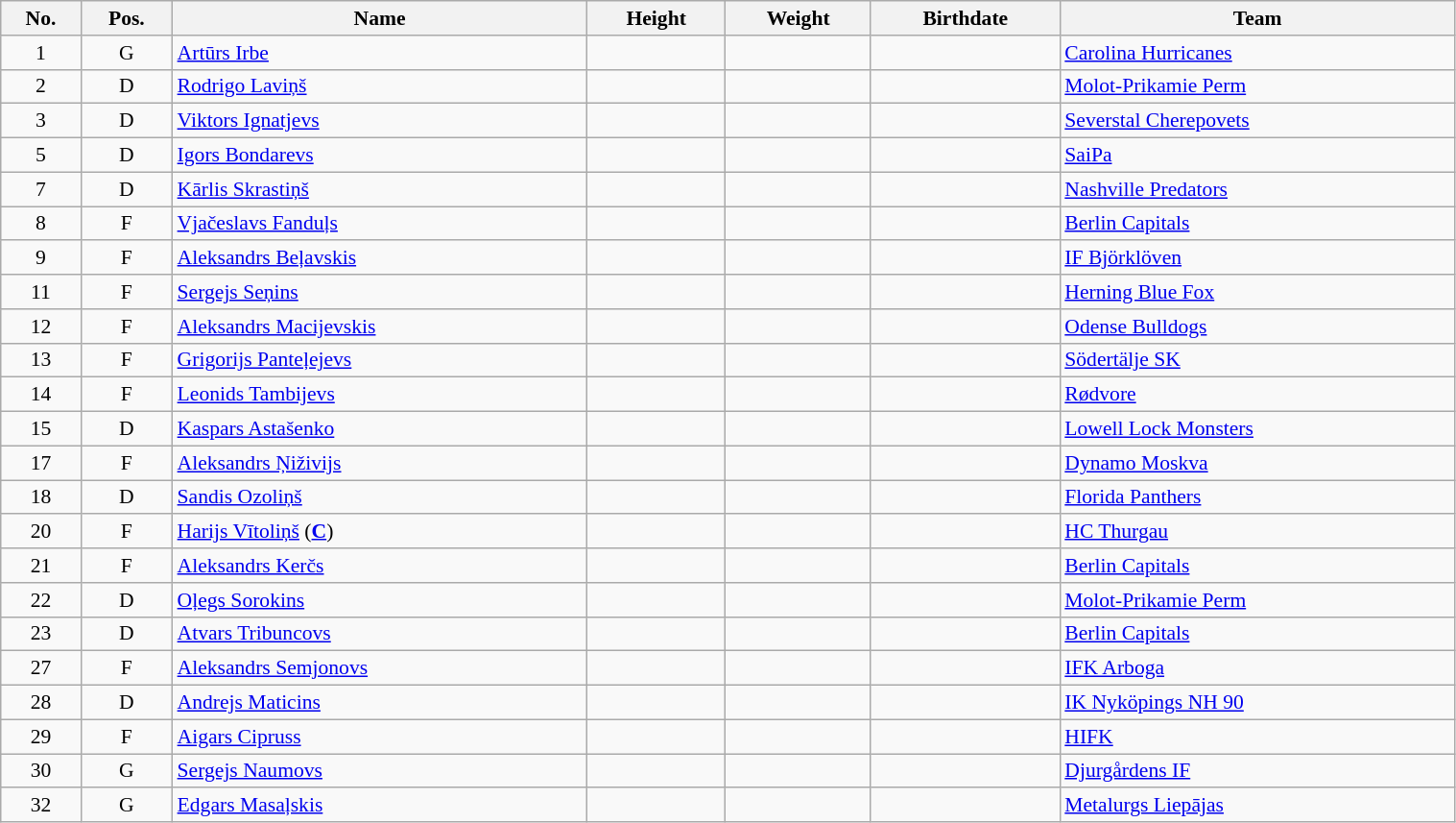<table class="wikitable sortable" width="80%" style="font-size: 90%; text-align: center;">
<tr>
<th>No.</th>
<th>Pos.</th>
<th>Name</th>
<th>Height</th>
<th>Weight</th>
<th>Birthdate</th>
<th>Team</th>
</tr>
<tr>
<td>1</td>
<td>G</td>
<td style="text-align:left;"><a href='#'>Artūrs Irbe</a></td>
<td></td>
<td></td>
<td style="text-align:right;"></td>
<td style="text-align:left;"> <a href='#'>Carolina Hurricanes</a></td>
</tr>
<tr>
<td>2</td>
<td>D</td>
<td style="text-align:left;"><a href='#'>Rodrigo Laviņš</a></td>
<td></td>
<td></td>
<td style="text-align:right;"></td>
<td style="text-align:left;"> <a href='#'>Molot-Prikamie Perm</a></td>
</tr>
<tr>
<td>3</td>
<td>D</td>
<td style="text-align:left;"><a href='#'>Viktors Ignatjevs</a></td>
<td></td>
<td></td>
<td style="text-align:right;"></td>
<td style="text-align:left;"> <a href='#'>Severstal Cherepovets</a></td>
</tr>
<tr>
<td>5</td>
<td>D</td>
<td style="text-align:left;"><a href='#'>Igors Bondarevs</a></td>
<td></td>
<td></td>
<td style="text-align:right;"></td>
<td style="text-align:left;"> <a href='#'>SaiPa</a></td>
</tr>
<tr>
<td>7</td>
<td>D</td>
<td style="text-align:left;"><a href='#'>Kārlis Skrastiņš</a></td>
<td></td>
<td></td>
<td style="text-align:right;"></td>
<td style="text-align:left;"> <a href='#'>Nashville Predators</a></td>
</tr>
<tr>
<td>8</td>
<td>F</td>
<td style="text-align:left;"><a href='#'>Vjačeslavs Fanduļs</a></td>
<td></td>
<td></td>
<td style="text-align:right;"></td>
<td style="text-align:left;"> <a href='#'>Berlin Capitals</a></td>
</tr>
<tr>
<td>9</td>
<td>F</td>
<td style="text-align:left;"><a href='#'>Aleksandrs Beļavskis</a></td>
<td></td>
<td></td>
<td style="text-align:right;"></td>
<td style="text-align:left;"> <a href='#'>IF Björklöven</a></td>
</tr>
<tr>
<td>11</td>
<td>F</td>
<td style="text-align:left;"><a href='#'>Sergejs Seņins</a></td>
<td></td>
<td></td>
<td style="text-align:right;"></td>
<td style="text-align:left;"> <a href='#'>Herning Blue Fox</a></td>
</tr>
<tr>
<td>12</td>
<td>F</td>
<td style="text-align:left;"><a href='#'>Aleksandrs Macijevskis</a></td>
<td></td>
<td></td>
<td style="text-align:right;"></td>
<td style="text-align:left;"> <a href='#'>Odense Bulldogs</a></td>
</tr>
<tr>
<td>13</td>
<td>F</td>
<td style="text-align:left;"><a href='#'>Grigorijs Panteļejevs</a></td>
<td></td>
<td></td>
<td style="text-align:right;"></td>
<td style="text-align:left;"> <a href='#'>Södertälje SK</a></td>
</tr>
<tr>
<td>14</td>
<td>F</td>
<td style="text-align:left;"><a href='#'>Leonids Tambijevs</a></td>
<td></td>
<td></td>
<td style="text-align:right;"></td>
<td style="text-align:left;"> <a href='#'>Rødvore</a></td>
</tr>
<tr>
<td>15</td>
<td>D</td>
<td style="text-align:left;"><a href='#'>Kaspars Astašenko</a></td>
<td></td>
<td></td>
<td style="text-align:right;"></td>
<td style="text-align:left;"> <a href='#'>Lowell Lock Monsters</a></td>
</tr>
<tr>
<td>17</td>
<td>F</td>
<td style="text-align:left;"><a href='#'>Aleksandrs Ņiživijs</a></td>
<td></td>
<td></td>
<td style="text-align:right;"></td>
<td style="text-align:left;"> <a href='#'>Dynamo Moskva</a></td>
</tr>
<tr>
<td>18</td>
<td>D</td>
<td style="text-align:left;"><a href='#'>Sandis Ozoliņš</a></td>
<td></td>
<td></td>
<td style="text-align:right;"></td>
<td style="text-align:left;"> <a href='#'>Florida Panthers</a></td>
</tr>
<tr>
<td>20</td>
<td>F</td>
<td style="text-align:left;"><a href='#'>Harijs Vītoliņš</a> (<strong><a href='#'>C</a></strong>)</td>
<td></td>
<td></td>
<td style="text-align:right;"></td>
<td style="text-align:left;"> <a href='#'>HC Thurgau</a></td>
</tr>
<tr>
<td>21</td>
<td>F</td>
<td style="text-align:left;"><a href='#'>Aleksandrs Kerčs</a></td>
<td></td>
<td></td>
<td style="text-align:right;"></td>
<td style="text-align:left;"> <a href='#'>Berlin Capitals</a></td>
</tr>
<tr>
<td>22</td>
<td>D</td>
<td style="text-align:left;"><a href='#'>Oļegs Sorokins</a></td>
<td></td>
<td></td>
<td style="text-align:right;"></td>
<td style="text-align:left;"> <a href='#'>Molot-Prikamie Perm</a></td>
</tr>
<tr>
<td>23</td>
<td>D</td>
<td style="text-align:left;"><a href='#'>Atvars Tribuncovs</a></td>
<td></td>
<td></td>
<td style="text-align:right;"></td>
<td style="text-align:left;"> <a href='#'>Berlin Capitals</a></td>
</tr>
<tr>
<td>27</td>
<td>F</td>
<td style="text-align:left;"><a href='#'>Aleksandrs Semjonovs</a></td>
<td></td>
<td></td>
<td style="text-align:right;"></td>
<td style="text-align:left;"> <a href='#'>IFK Arboga</a></td>
</tr>
<tr>
<td>28</td>
<td>D</td>
<td style="text-align:left;"><a href='#'>Andrejs Maticins</a></td>
<td></td>
<td></td>
<td style="text-align:right;"></td>
<td style="text-align:left;"> <a href='#'>IK Nyköpings NH 90</a></td>
</tr>
<tr>
<td>29</td>
<td>F</td>
<td style="text-align:left;"><a href='#'>Aigars Cipruss</a></td>
<td></td>
<td></td>
<td style="text-align:right;"></td>
<td style="text-align:left;"> <a href='#'>HIFK</a></td>
</tr>
<tr>
<td>30</td>
<td>G</td>
<td style="text-align:left;"><a href='#'>Sergejs Naumovs</a></td>
<td></td>
<td></td>
<td style="text-align:right;"></td>
<td style="text-align:left;"> <a href='#'>Djurgårdens IF</a></td>
</tr>
<tr>
<td>32</td>
<td>G</td>
<td style="text-align:left;"><a href='#'>Edgars Masaļskis</a></td>
<td></td>
<td></td>
<td style="text-align:right;"></td>
<td style="text-align:left;"> <a href='#'>Metalurgs Liepājas</a></td>
</tr>
</table>
